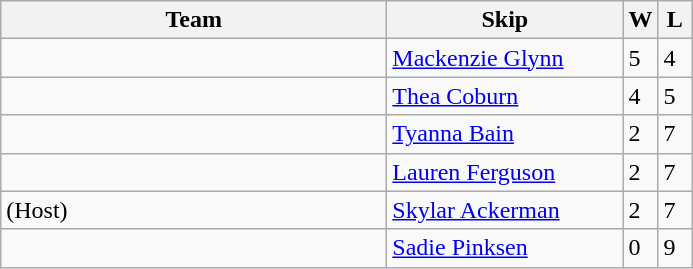<table class="wikitable">
<tr>
<th width=250>Team</th>
<th width=150>Skip</th>
<th width=15>W</th>
<th width=15>L</th>
</tr>
<tr>
<td></td>
<td><a href='#'>Mackenzie Glynn</a></td>
<td>5</td>
<td>4</td>
</tr>
<tr>
<td></td>
<td><a href='#'>Thea Coburn</a></td>
<td>4</td>
<td>5</td>
</tr>
<tr>
<td></td>
<td><a href='#'>Tyanna Bain</a></td>
<td>2</td>
<td>7</td>
</tr>
<tr>
<td></td>
<td><a href='#'>Lauren Ferguson</a></td>
<td>2</td>
<td>7</td>
</tr>
<tr>
<td> (Host)</td>
<td><a href='#'>Skylar Ackerman</a></td>
<td>2</td>
<td>7</td>
</tr>
<tr>
<td></td>
<td><a href='#'>Sadie Pinksen</a></td>
<td>0</td>
<td>9</td>
</tr>
</table>
